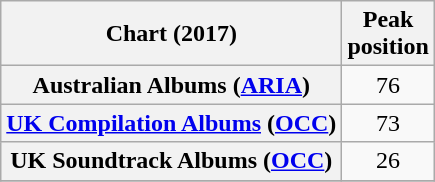<table class="wikitable sortable plainrowheaders" style="text-align:center">
<tr>
<th scope="col">Chart (2017)</th>
<th scope="col">Peak<br>position</th>
</tr>
<tr>
<th scope="row">Australian Albums (<a href='#'>ARIA</a>)</th>
<td>76</td>
</tr>
<tr>
<th scope="row"><a href='#'>UK Compilation Albums</a> (<a href='#'>OCC</a>)</th>
<td>73</td>
</tr>
<tr>
<th scope="row">UK Soundtrack Albums (<a href='#'>OCC</a>)</th>
<td>26</td>
</tr>
<tr>
</tr>
</table>
